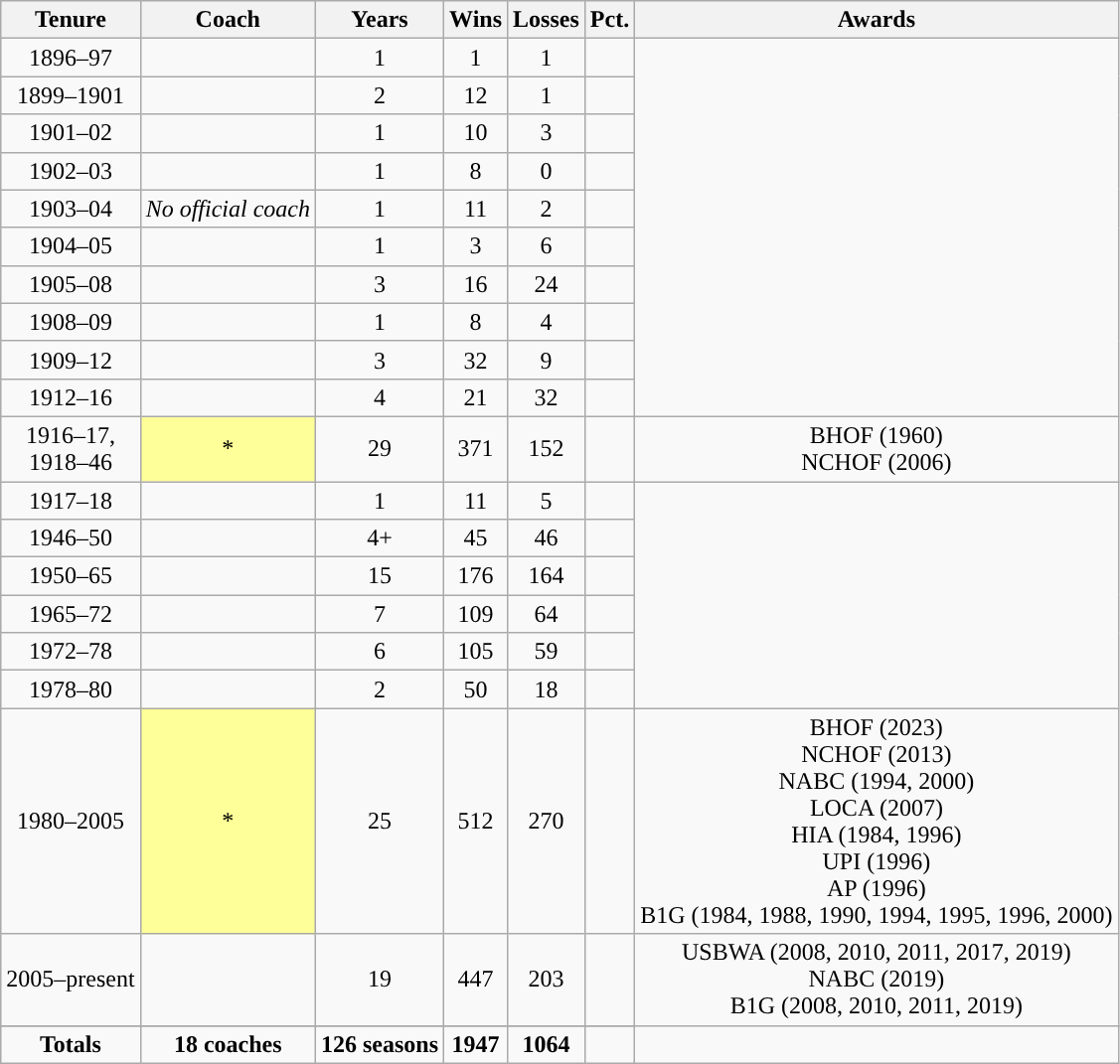<table class="wikitable sortable" style="text-align:center">
<tr>
<th>Tenure</th>
<th>Coach</th>
<th>Years</th>
<th>Wins</th>
<th>Losses</th>
<th>Pct.</th>
<th>Awards</th>
</tr>
<tr>
<td>1896–97</td>
<td></td>
<td>1</td>
<td>1</td>
<td>1</td>
<td></td>
</tr>
<tr>
<td>1899–1901</td>
<td></td>
<td>2</td>
<td>12</td>
<td>1</td>
<td></td>
</tr>
<tr>
<td>1901–02</td>
<td></td>
<td>1</td>
<td>10</td>
<td>3</td>
<td></td>
</tr>
<tr>
<td>1902–03</td>
<td></td>
<td>1</td>
<td>8</td>
<td>0</td>
<td></td>
</tr>
<tr>
<td>1903–04</td>
<td><em>No official coach</em></td>
<td>1</td>
<td>11</td>
<td>2</td>
<td></td>
</tr>
<tr>
<td>1904–05</td>
<td></td>
<td>1</td>
<td>3</td>
<td>6</td>
<td></td>
</tr>
<tr>
<td>1905–08</td>
<td></td>
<td>3</td>
<td>16</td>
<td>24</td>
<td></td>
</tr>
<tr>
<td>1908–09</td>
<td></td>
<td>1</td>
<td>8</td>
<td>4</td>
<td></td>
</tr>
<tr>
<td>1909–12</td>
<td></td>
<td>3</td>
<td>32</td>
<td>9</td>
<td></td>
</tr>
<tr>
<td>1912–16</td>
<td></td>
<td>4</td>
<td>21</td>
<td>32</td>
<td></td>
</tr>
<tr>
<td>1916–17,<br>1918–46</td>
<td style="background-color:#FFFF99">*</td>
<td>29</td>
<td>371</td>
<td>152</td>
<td></td>
<td>BHOF (1960)<br>NCHOF (2006)</td>
</tr>
<tr>
<td>1917–18</td>
<td></td>
<td>1</td>
<td>11</td>
<td>5</td>
<td></td>
</tr>
<tr>
<td>1946–50</td>
<td></td>
<td>4+</td>
<td>45</td>
<td>46</td>
<td></td>
</tr>
<tr>
<td>1950–65</td>
<td></td>
<td>15</td>
<td>176</td>
<td>164</td>
<td></td>
</tr>
<tr>
<td>1965–72</td>
<td></td>
<td>7</td>
<td>109</td>
<td>64</td>
<td></td>
</tr>
<tr>
<td>1972–78</td>
<td></td>
<td>6</td>
<td>105</td>
<td>59</td>
<td></td>
</tr>
<tr>
<td>1978–80</td>
<td></td>
<td>2</td>
<td>50</td>
<td>18</td>
<td></td>
</tr>
<tr>
<td>1980–2005</td>
<td style="background-color:#FFFF99">*</td>
<td>25</td>
<td>512</td>
<td>270</td>
<td></td>
<td>BHOF (2023)<br>NCHOF (2013)<br>NABC (1994, 2000)<br>LOCA (2007)<br>HIA (1984, 1996)<br>UPI (1996)<br>AP (1996)<br>B1G (1984, 1988, 1990, 1994, 1995, 1996, 2000)</td>
</tr>
<tr>
<td>2005–present</td>
<td></td>
<td>19</td>
<td>447</td>
<td>203</td>
<td> </td>
<td>USBWA (2008, 2010, 2011, 2017, 2019)<br>NABC (2019)<br>B1G (2008, 2010, 2011, 2019)</td>
</tr>
<tr>
</tr>
<tr class="sortbottom" style="font-weight:bold; ">
<td>Totals</td>
<td>18 coaches</td>
<td>126 seasons</td>
<td>1947</td>
<td>1064</td>
<td></td>
</tr>
</table>
